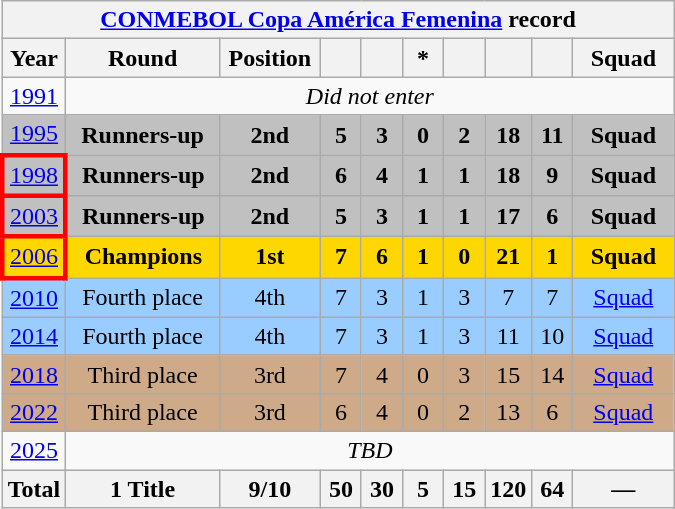<table class="wikitable" style="text-align: center;">
<tr>
<th colspan="10"><a href='#'>CONMEBOL Copa América Femenina</a> record</th>
</tr>
<tr>
<th>Year</th>
<th width="95">Round</th>
<th width="60">Position</th>
<th width="20"></th>
<th width="20"></th>
<th width="20">*</th>
<th width="20"></th>
<th width="20"></th>
<th width="20"></th>
<th width="60">Squad</th>
</tr>
<tr>
<td> <a href='#'>1991</a></td>
<td colspan=10><em>Did not enter</em></td>
</tr>
<tr bgcolor=silver>
<td> <a href='#'>1995</a></td>
<td><strong>Runners-up</strong></td>
<td><strong>2nd</strong></td>
<td><strong>5</strong></td>
<td><strong>3</strong></td>
<td><strong>0</strong></td>
<td><strong>2</strong></td>
<td><strong>18</strong></td>
<td><strong>11</strong></td>
<td><strong>Squad</strong></td>
</tr>
<tr bgcolor=silver>
<td style="border: 3px solid red"> <a href='#'>1998</a></td>
<td><strong>Runners-up</strong></td>
<td><strong>2nd</strong></td>
<td><strong>6</strong></td>
<td><strong>4</strong></td>
<td><strong>1</strong></td>
<td><strong>1</strong></td>
<td><strong>18</strong></td>
<td><strong>9</strong></td>
<td><strong>Squad</strong></td>
</tr>
<tr bgcolor=silver>
<td style="border: 3px solid red">   <a href='#'>2003</a></td>
<td><strong>Runners-up</strong></td>
<td><strong>2nd</strong></td>
<td><strong>5</strong></td>
<td><strong>3</strong></td>
<td><strong>1</strong></td>
<td><strong>1</strong></td>
<td><strong>17</strong></td>
<td><strong>6</strong></td>
<td><strong>Squad</strong></td>
</tr>
<tr bgcolor=gold>
<td style="border: 3px solid red"> <a href='#'>2006</a></td>
<td><strong>Champions</strong></td>
<td><strong>1st</strong></td>
<td><strong>7</strong></td>
<td><strong>6</strong></td>
<td><strong>1</strong></td>
<td><strong>0</strong></td>
<td><strong>21</strong></td>
<td><strong>1</strong></td>
<td><strong>Squad</strong></td>
</tr>
<tr style="background:#9acdff;">
<td> <a href='#'>2010</a></td>
<td>Fourth place</td>
<td>4th</td>
<td>7</td>
<td>3</td>
<td>1</td>
<td>3</td>
<td>7</td>
<td>7</td>
<td><a href='#'>Squad</a></td>
</tr>
<tr style="background:#9acdff;">
<td> <a href='#'>2014</a></td>
<td>Fourth place</td>
<td>4th</td>
<td>7</td>
<td>3</td>
<td>1</td>
<td>3</td>
<td>11</td>
<td>10</td>
<td><a href='#'>Squad</a></td>
</tr>
<tr style="background:#cfaa88;">
<td> <a href='#'>2018</a></td>
<td>Third place</td>
<td>3rd</td>
<td>7</td>
<td>4</td>
<td>0</td>
<td>3</td>
<td>15</td>
<td>14</td>
<td><a href='#'>Squad</a></td>
</tr>
<tr style="background:#cfaa88;">
<td> <a href='#'>2022</a></td>
<td>Third place</td>
<td>3rd</td>
<td>6</td>
<td>4</td>
<td>0</td>
<td>2</td>
<td>13</td>
<td>6</td>
<td><a href='#'>Squad</a></td>
</tr>
<tr>
<td> <a href='#'>2025</a></td>
<td colspan=10><em>TBD</em></td>
</tr>
<tr>
<th><strong>Total</strong></th>
<th>1 Title</th>
<th>9/10</th>
<th>50</th>
<th>30</th>
<th>5</th>
<th>15</th>
<th>120</th>
<th>64</th>
<th>—</th>
</tr>
</table>
